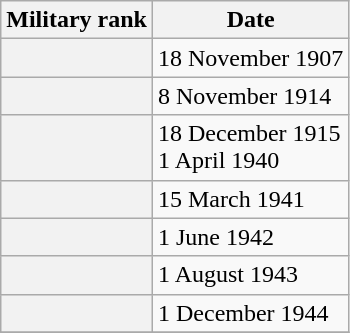<table class="wikitable plainrowheaders">
<tr>
<th scope="col">Military rank</th>
<th scope="col">Date</th>
</tr>
<tr>
<th scope="row"></th>
<td>18 November 1907</td>
</tr>
<tr>
<th scope="row"></th>
<td>8 November 1914</td>
</tr>
<tr>
<th scope="row"></th>
<td>18 December 1915<br>1 April 1940</td>
</tr>
<tr>
<th scope="row"></th>
<td>15 March 1941</td>
</tr>
<tr>
<th scope="row"></th>
<td>1 June 1942</td>
</tr>
<tr>
<th scope="row"></th>
<td>1 August 1943</td>
</tr>
<tr>
<th scope="row"></th>
<td>1 December 1944</td>
</tr>
<tr>
</tr>
</table>
